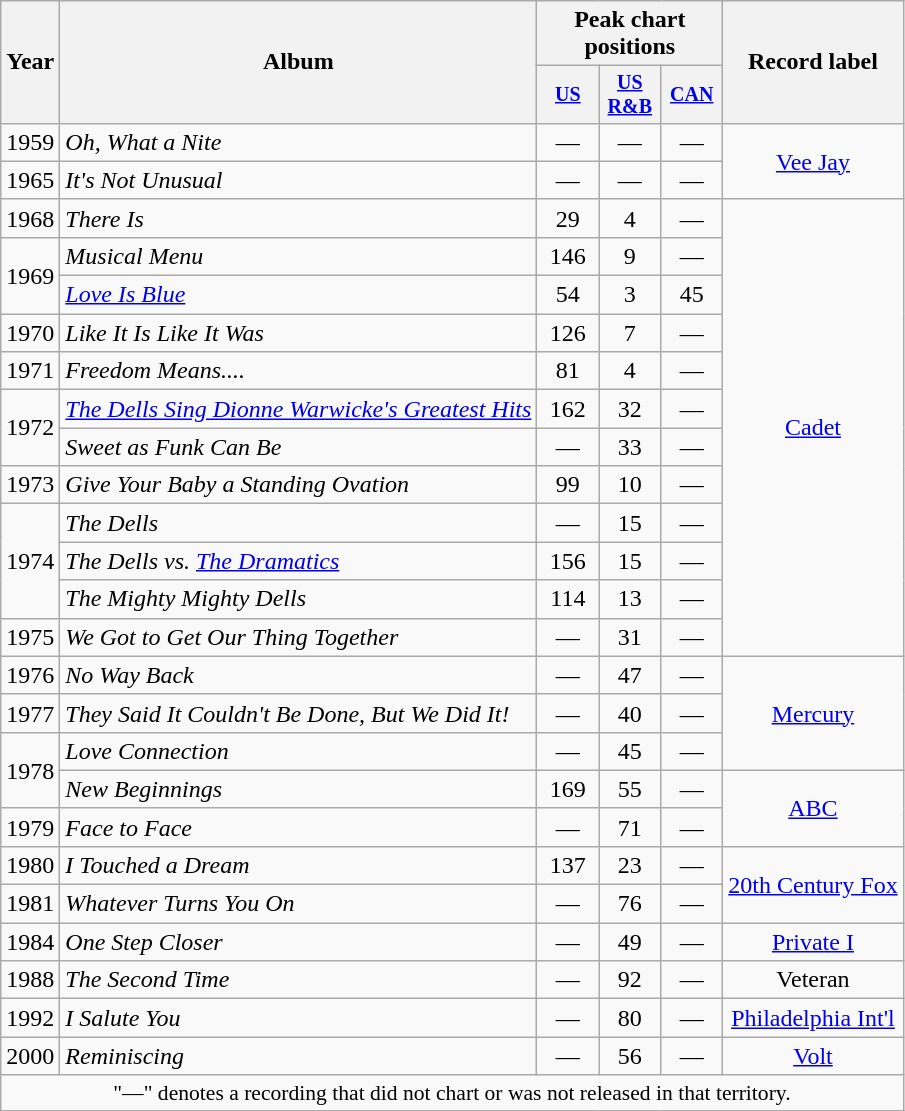<table class="wikitable" style="text-align:center;">
<tr>
<th rowspan="2">Year</th>
<th rowspan="2">Album</th>
<th colspan="3">Peak chart positions</th>
<th rowspan="2">Record label</th>
</tr>
<tr style="font-size:smaller;">
<th width="35"><a href='#'>US</a><br></th>
<th width="35"><a href='#'>US<br>R&B</a><br></th>
<th width="35"><a href='#'>CAN</a><br></th>
</tr>
<tr>
<td rowspan="1">1959</td>
<td align="left"><em>Oh, What a Nite</em></td>
<td>—</td>
<td>—</td>
<td>—</td>
<td rowspan="2"><a href='#'>Vee Jay</a></td>
</tr>
<tr>
<td rowspan="1">1965</td>
<td align="left"><em>It's Not Unusual</em></td>
<td>—</td>
<td>—</td>
<td>—</td>
</tr>
<tr>
<td rowspan="1">1968</td>
<td align="left"><em>There Is</em></td>
<td>29</td>
<td>4</td>
<td>—</td>
<td rowspan="12"><a href='#'>Cadet</a></td>
</tr>
<tr>
<td rowspan="2">1969</td>
<td align="left"><em>Musical Menu</em></td>
<td>146</td>
<td>9</td>
<td>—</td>
</tr>
<tr>
<td align="left"><em><a href='#'>Love Is Blue</a></em></td>
<td>54</td>
<td>3</td>
<td>45</td>
</tr>
<tr>
<td rowspan="1">1970</td>
<td align="left"><em>Like It Is Like It Was</em></td>
<td>126</td>
<td>7</td>
<td>—</td>
</tr>
<tr>
<td rowspan="1">1971</td>
<td align="left"><em>Freedom Means....</em></td>
<td>81</td>
<td>4</td>
<td>—</td>
</tr>
<tr>
<td rowspan="2">1972</td>
<td align="left"><em><a href='#'>The Dells Sing Dionne Warwicke's Greatest Hits</a></em></td>
<td>162</td>
<td>32</td>
<td>—</td>
</tr>
<tr>
<td align="left"><em>Sweet as Funk Can Be</em></td>
<td>—</td>
<td>33</td>
<td>—</td>
</tr>
<tr>
<td rowspan="1">1973</td>
<td align="left"><em>Give Your Baby a Standing Ovation</em></td>
<td>99</td>
<td>10</td>
<td>—</td>
</tr>
<tr>
<td rowspan="3">1974</td>
<td align="left"><em>The Dells</em></td>
<td>—</td>
<td>15</td>
<td>—</td>
</tr>
<tr>
<td align="left"><em>The Dells vs. <a href='#'>The Dramatics</a></em></td>
<td>156</td>
<td>15</td>
<td>—</td>
</tr>
<tr>
<td align="left"><em>The Mighty Mighty Dells</em></td>
<td>114</td>
<td>13</td>
<td>—</td>
</tr>
<tr>
<td rowspan="1">1975</td>
<td align="left"><em>We Got to Get Our Thing Together</em></td>
<td>—</td>
<td>31</td>
<td>—</td>
</tr>
<tr>
<td rowspan="1">1976</td>
<td align="left"><em>No Way Back</em></td>
<td>—</td>
<td>47</td>
<td>—</td>
<td rowspan="3"><a href='#'>Mercury</a></td>
</tr>
<tr>
<td rowspan="1">1977</td>
<td align="left"><em>They Said It Couldn't Be Done, But We Did It!</em></td>
<td>—</td>
<td>40</td>
<td>—</td>
</tr>
<tr>
<td rowspan="2">1978</td>
<td align="left"><em>Love Connection</em></td>
<td>—</td>
<td>45</td>
<td>—</td>
</tr>
<tr>
<td align="left"><em>New Beginnings</em></td>
<td>169</td>
<td>55</td>
<td>—</td>
<td rowspan="2"><a href='#'>ABC</a></td>
</tr>
<tr>
<td rowspan="1">1979</td>
<td align="left"><em>Face to Face</em></td>
<td>—</td>
<td>71</td>
<td>—</td>
</tr>
<tr>
<td rowspan="1">1980</td>
<td align="left"><em>I Touched a Dream</em></td>
<td>137</td>
<td>23</td>
<td>—</td>
<td rowspan="2"><a href='#'>20th Century Fox</a></td>
</tr>
<tr>
<td rowspan="1">1981</td>
<td align="left"><em>Whatever Turns You On</em></td>
<td>—</td>
<td>76</td>
<td>—</td>
</tr>
<tr>
<td rowspan="1">1984</td>
<td align="left"><em>One Step Closer</em></td>
<td>—</td>
<td>49</td>
<td>—</td>
<td rowspan="1"><a href='#'>Private I</a></td>
</tr>
<tr>
<td rowspan="1">1988</td>
<td align="left"><em>The Second Time</em> </td>
<td>—</td>
<td>92</td>
<td>—</td>
<td rowspan="1">Veteran</td>
</tr>
<tr>
<td rowspan="1">1992</td>
<td align="left"><em>I Salute You</em></td>
<td>—</td>
<td>80</td>
<td>—</td>
<td rowspan="1"><a href='#'>Philadelphia Int'l</a></td>
</tr>
<tr>
<td rowspan="1">2000</td>
<td align="left"><em>Reminiscing</em></td>
<td>—</td>
<td>56</td>
<td>—</td>
<td rowspan="1"><a href='#'>Volt</a></td>
</tr>
<tr>
<td colspan="15" style="font-size:90%">"—" denotes a recording that did not chart or was not released in that territory.</td>
</tr>
</table>
